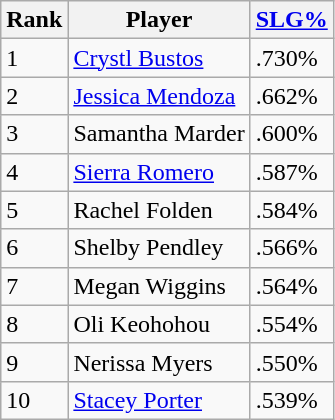<table class="wikitable" style="float:left;">
<tr style="white-space: nowrap;">
<th>Rank</th>
<th>Player</th>
<th><a href='#'>SLG%</a></th>
</tr>
<tr>
<td>1</td>
<td><a href='#'>Crystl Bustos</a></td>
<td>.730%</td>
</tr>
<tr>
<td>2</td>
<td><a href='#'>Jessica Mendoza</a></td>
<td>.662%</td>
</tr>
<tr>
<td>3</td>
<td>Samantha Marder</td>
<td>.600%</td>
</tr>
<tr>
<td>4</td>
<td><a href='#'>Sierra Romero</a></td>
<td>.587%</td>
</tr>
<tr>
<td>5</td>
<td>Rachel Folden</td>
<td>.584%</td>
</tr>
<tr>
<td>6</td>
<td>Shelby Pendley</td>
<td>.566%</td>
</tr>
<tr>
<td>7</td>
<td>Megan Wiggins</td>
<td>.564%</td>
</tr>
<tr>
<td>8</td>
<td>Oli Keohohou</td>
<td>.554%</td>
</tr>
<tr>
<td>9</td>
<td>Nerissa Myers</td>
<td>.550%</td>
</tr>
<tr>
<td>10</td>
<td><a href='#'>Stacey Porter</a></td>
<td>.539%</td>
</tr>
</table>
